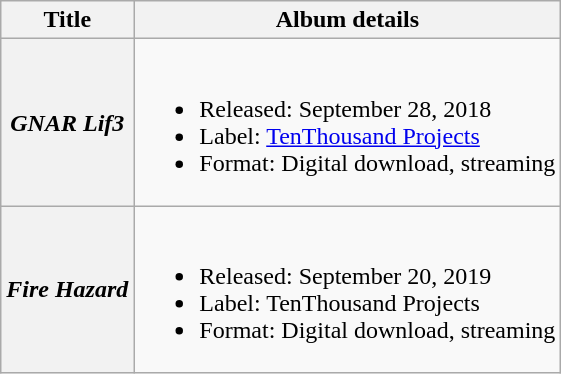<table class="wikitable plainrowheaders">
<tr>
<th scope="col">Title</th>
<th scope="col">Album details</th>
</tr>
<tr>
<th scope="row"><em>GNAR Lif3</em></th>
<td><br><ul><li>Released: September 28, 2018</li><li>Label: <a href='#'>TenThousand Projects</a></li><li>Format: Digital download, streaming</li></ul></td>
</tr>
<tr>
<th scope="row"><em>Fire Hazard</em></th>
<td><br><ul><li>Released: September 20, 2019</li><li>Label: TenThousand Projects</li><li>Format: Digital download, streaming</li></ul></td>
</tr>
</table>
